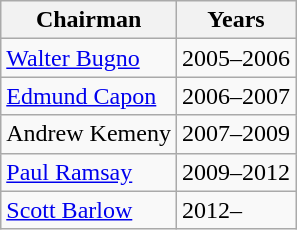<table class="wikitable">
<tr>
<th>Chairman</th>
<th>Years</th>
</tr>
<tr>
<td><a href='#'>Walter Bugno</a></td>
<td>2005–2006</td>
</tr>
<tr>
<td><a href='#'>Edmund Capon</a></td>
<td>2006–2007</td>
</tr>
<tr>
<td>Andrew Kemeny</td>
<td>2007–2009</td>
</tr>
<tr>
<td><a href='#'>Paul Ramsay</a></td>
<td>2009–2012</td>
</tr>
<tr>
<td><a href='#'>Scott Barlow</a></td>
<td>2012–</td>
</tr>
</table>
